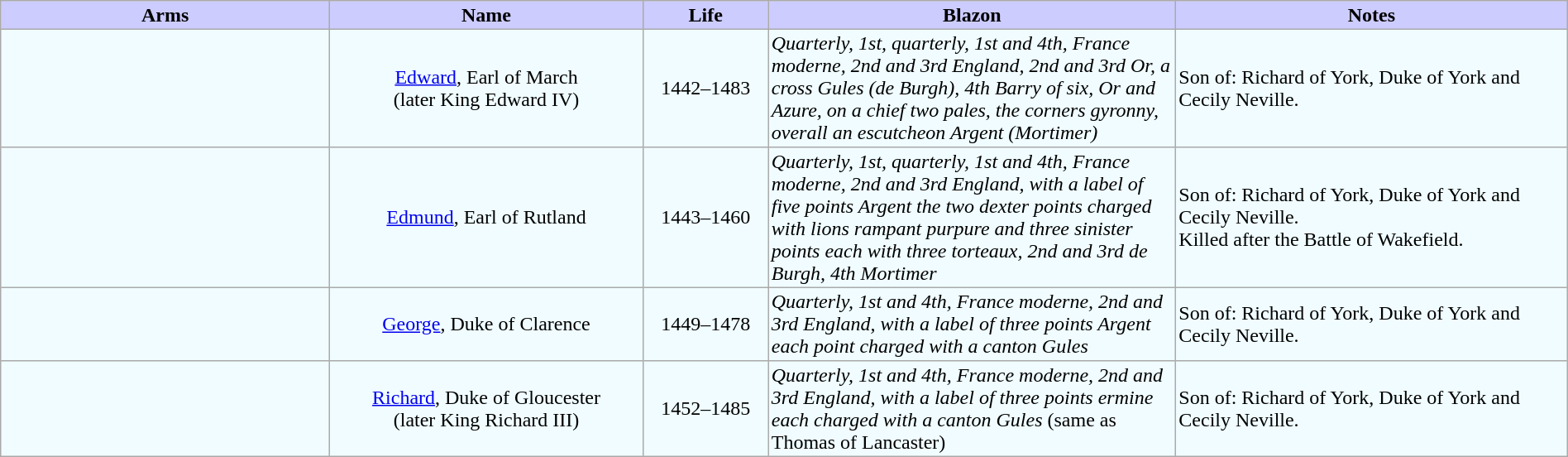<table width="100%" border="1" cellpadding="2" cellspacing="0" style="margin: 0.5em 0.3em 0.5em 0; background: #f9f9f9; border: 1px #aaa solid; border-collapse: collapse;">
<tr>
<th width="21%" bgcolor = "#ccccff">Arms</th>
<th width="20%" bgcolor = "#ccccff">Name</th>
<th width="8%" bgcolor = "#ccccff">Life</th>
<th width="26%" bgcolor = "#ccccff">Blazon</th>
<th width="26%" bgcolor = "#ccccff">Notes</th>
</tr>
<tr bgcolor=f0fcff>
<td align="center"></td>
<td align="center"><a href='#'>Edward</a>, Earl of March<br>(later King Edward IV)</td>
<td align="center">1442–1483</td>
<td><em>Quarterly, 1st, quarterly, 1st and 4th, France moderne, 2nd and 3rd England, 2nd and 3rd Or, a cross Gules (de Burgh), 4th Barry of six, Or and Azure, on a chief two pales, the corners gyronny, overall an escutcheon Argent (Mortimer)</em></td>
<td>Son of: Richard of York, Duke of York and Cecily Neville.</td>
</tr>
<tr bgcolor=f0fcff>
<td align="center"></td>
<td align="center"><a href='#'>Edmund</a>, Earl of Rutland</td>
<td align="center">1443–1460</td>
<td><em>Quarterly, 1st, quarterly, 1st and 4th, France moderne, 2nd and 3rd England, with a label of five points Argent the two dexter points charged with lions rampant purpure and three sinister points each with three torteaux, 2nd and 3rd de Burgh, 4th Mortimer</em></td>
<td>Son of: Richard of York, Duke of York and Cecily Neville.<br>Killed after the Battle of Wakefield.</td>
</tr>
<tr bgcolor=f0fcff>
<td align="center"></td>
<td align="center"><a href='#'>George</a>, Duke of Clarence</td>
<td align="center">1449–1478</td>
<td><em>Quarterly, 1st and 4th, France moderne, 2nd and 3rd England, with a label of three points Argent each point charged with a canton Gules</em></td>
<td>Son of: Richard of York, Duke of York and Cecily Neville.</td>
</tr>
<tr bgcolor=f0fcff>
<td align="center"></td>
<td align="center"><a href='#'>Richard</a>, Duke of Gloucester<br>(later King Richard III)</td>
<td align="center">1452–1485</td>
<td><em>Quarterly, 1st and 4th, France moderne, 2nd and 3rd England, with a label of three points ermine each charged with a canton Gules</em> (same as Thomas of Lancaster)</td>
<td>Son of: Richard of York, Duke of York and Cecily Neville.</td>
</tr>
</table>
